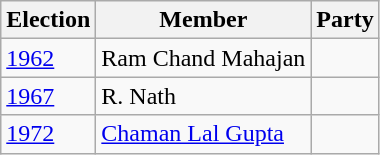<table class="wikitable sortable">
<tr>
<th>Election</th>
<th>Member</th>
<th colspan=2>Party</th>
</tr>
<tr>
<td><a href='#'>1962</a></td>
<td>Ram Chand Mahajan</td>
<td></td>
</tr>
<tr>
<td><a href='#'>1967</a></td>
<td>R. Nath</td>
<td></td>
</tr>
<tr>
<td><a href='#'>1972</a></td>
<td><a href='#'>Chaman Lal Gupta</a></td>
</tr>
</table>
